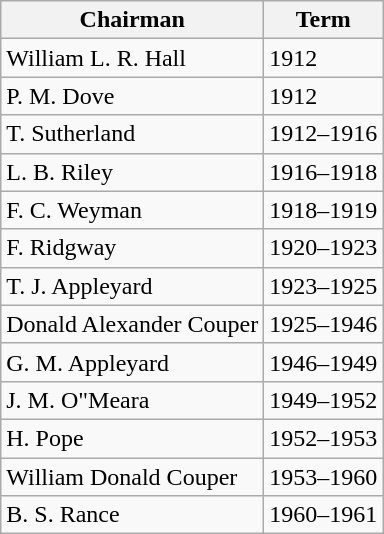<table class="wikitable">
<tr>
<th>Chairman</th>
<th>Term</th>
</tr>
<tr>
<td>William L. R. Hall</td>
<td>1912</td>
</tr>
<tr>
<td>P. M. Dove</td>
<td>1912</td>
</tr>
<tr>
<td>T. Sutherland</td>
<td>1912–1916</td>
</tr>
<tr>
<td>L. B. Riley</td>
<td>1916–1918</td>
</tr>
<tr>
<td>F. C. Weyman</td>
<td>1918–1919</td>
</tr>
<tr>
<td>F. Ridgway</td>
<td>1920–1923</td>
</tr>
<tr>
<td>T. J. Appleyard</td>
<td>1923–1925</td>
</tr>
<tr>
<td>Donald Alexander Couper</td>
<td>1925–1946</td>
</tr>
<tr>
<td>G. M. Appleyard</td>
<td>1946–1949</td>
</tr>
<tr>
<td>J. M. O"Meara</td>
<td>1949–1952</td>
</tr>
<tr>
<td>H. Pope</td>
<td>1952–1953</td>
</tr>
<tr>
<td>William Donald Couper</td>
<td>1953–1960</td>
</tr>
<tr>
<td>B. S. Rance</td>
<td>1960–1961</td>
</tr>
</table>
